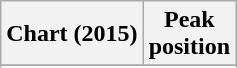<table class="wikitable sortable plainrowheaders" style="text-align:center;" border="1">
<tr>
<th scope="col">Chart (2015)</th>
<th scope="col">Peak<br>position</th>
</tr>
<tr>
</tr>
<tr>
</tr>
</table>
